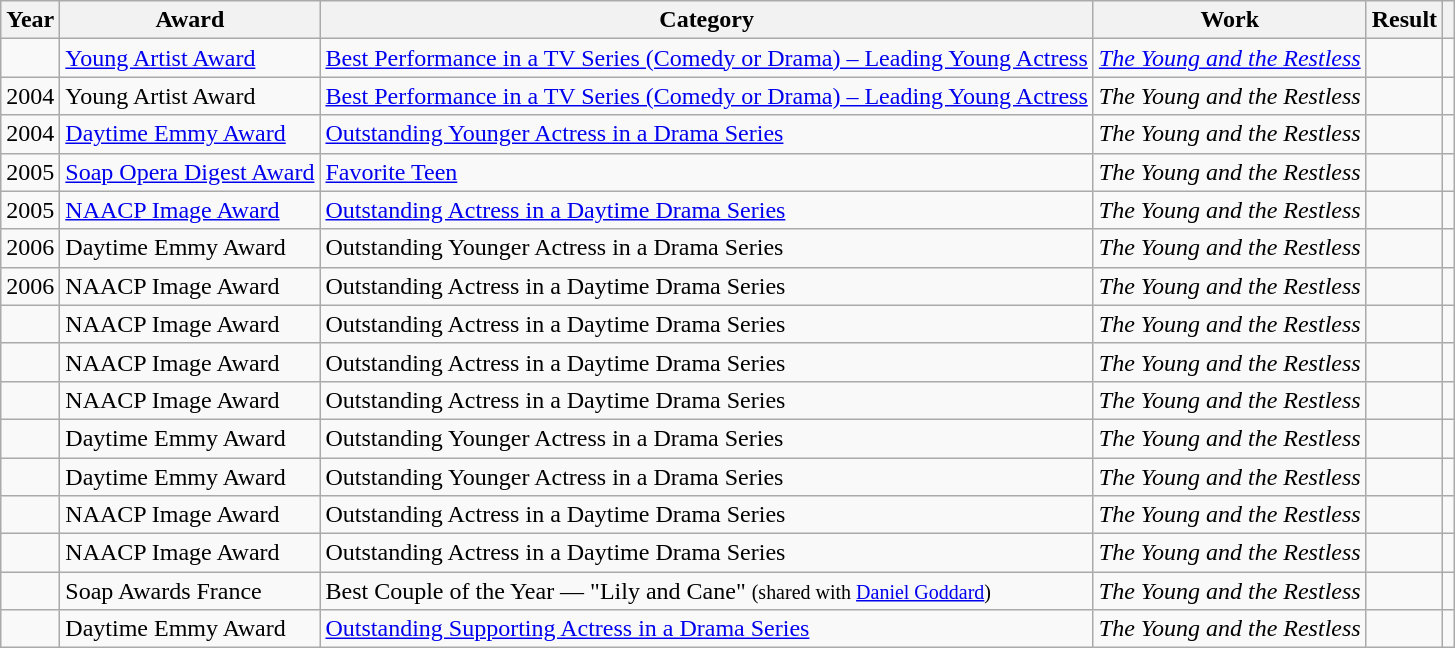<table class="wikitable sortable plainrowheaders">
<tr>
<th scope="col">Year</th>
<th scope="col">Award</th>
<th scope="col">Category</th>
<th scope="col">Work</th>
<th scope="col">Result</th>
<th scope="col" class="unsortable"></th>
</tr>
<tr>
<td></td>
<td><a href='#'>Young Artist Award</a></td>
<td><a href='#'>Best Performance in a TV Series (Comedy or Drama) – Leading Young Actress</a></td>
<td><em><a href='#'>The Young and the Restless</a></em></td>
<td></td>
<td></td>
</tr>
<tr>
<td style="text-align:center">2004</td>
<td>Young Artist Award</td>
<td><a href='#'>Best Performance in a TV Series (Comedy or Drama) – Leading Young Actress</a></td>
<td><em>The Young and the Restless</em></td>
<td></td>
<td></td>
</tr>
<tr>
<td style="text-align:center">2004</td>
<td><a href='#'>Daytime Emmy Award</a></td>
<td><a href='#'>Outstanding Younger Actress in a Drama Series</a></td>
<td><em>The Young and the Restless</em></td>
<td></td>
<td></td>
</tr>
<tr>
<td style="text-align:center">2005</td>
<td><a href='#'>Soap Opera Digest Award</a></td>
<td><a href='#'>Favorite Teen</a></td>
<td><em>The Young and the Restless</em></td>
<td></td>
<td></td>
</tr>
<tr>
<td style="text-align:center">2005</td>
<td><a href='#'>NAACP Image Award</a></td>
<td><a href='#'>Outstanding Actress in a Daytime Drama Series</a></td>
<td><em>The Young and the Restless</em></td>
<td></td>
<td></td>
</tr>
<tr>
<td style="text-align:center">2006</td>
<td>Daytime Emmy Award</td>
<td>Outstanding Younger Actress in a Drama Series</td>
<td><em>The Young and the Restless</em></td>
<td></td>
<td></td>
</tr>
<tr>
<td style="text-align:center">2006</td>
<td>NAACP Image Award</td>
<td>Outstanding Actress in a Daytime Drama Series</td>
<td><em>The Young and the Restless</em></td>
<td></td>
<td></td>
</tr>
<tr>
<td></td>
<td>NAACP Image Award</td>
<td>Outstanding Actress in a Daytime Drama Series</td>
<td><em>The Young and the Restless</em></td>
<td></td>
<td></td>
</tr>
<tr>
<td></td>
<td>NAACP Image Award</td>
<td>Outstanding Actress in a Daytime Drama Series</td>
<td><em>The Young and the Restless</em></td>
<td></td>
<td></td>
</tr>
<tr>
<td></td>
<td>NAACP Image Award</td>
<td>Outstanding Actress in a Daytime Drama Series</td>
<td><em>The Young and the Restless</em></td>
<td></td>
<td></td>
</tr>
<tr>
<td></td>
<td>Daytime Emmy Award</td>
<td>Outstanding Younger Actress in a Drama Series</td>
<td><em>The Young and the Restless</em></td>
<td></td>
<td></td>
</tr>
<tr>
<td></td>
<td>Daytime Emmy Award</td>
<td>Outstanding Younger Actress in a Drama Series</td>
<td><em>The Young and the Restless</em></td>
<td></td>
<td></td>
</tr>
<tr>
<td></td>
<td>NAACP Image Award</td>
<td>Outstanding Actress in a Daytime Drama Series</td>
<td><em>The Young and the Restless</em></td>
<td></td>
<td></td>
</tr>
<tr>
<td></td>
<td>NAACP Image Award</td>
<td>Outstanding Actress in a Daytime Drama Series</td>
<td><em>The Young and the Restless</em></td>
<td></td>
<td></td>
</tr>
<tr>
<td></td>
<td>Soap Awards France</td>
<td>Best Couple of the Year — "Lily and Cane"  <small>(shared with <a href='#'>Daniel Goddard</a>) </small></td>
<td><em>The Young and the Restless</em></td>
<td></td>
<td></td>
</tr>
<tr>
<td></td>
<td>Daytime Emmy Award</td>
<td><a href='#'>Outstanding Supporting Actress in a Drama Series</a></td>
<td><em>The Young and the Restless</em></td>
<td></td>
<td></td>
</tr>
</table>
